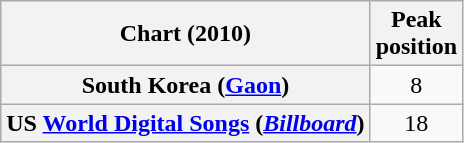<table class="wikitable plainrowheaders" style="text-align:center">
<tr>
<th>Chart (2010)</th>
<th>Peak<br>position</th>
</tr>
<tr>
<th scope="row">South Korea (<a href='#'>Gaon</a>)</th>
<td>8</td>
</tr>
<tr>
<th scope="row">US <a href='#'>World Digital Songs</a> (<em><a href='#'>Billboard</a></em>)</th>
<td>18</td>
</tr>
</table>
